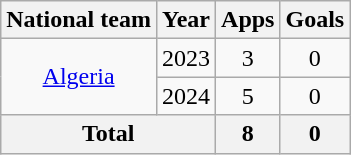<table class="wikitable" style="text-align:center">
<tr>
<th>National team</th>
<th>Year</th>
<th>Apps</th>
<th>Goals</th>
</tr>
<tr>
<td rowspan="2"><a href='#'>Algeria</a></td>
<td>2023</td>
<td>3</td>
<td>0</td>
</tr>
<tr>
<td>2024</td>
<td>5</td>
<td>0</td>
</tr>
<tr>
<th colspan="2">Total</th>
<th>8</th>
<th>0</th>
</tr>
</table>
